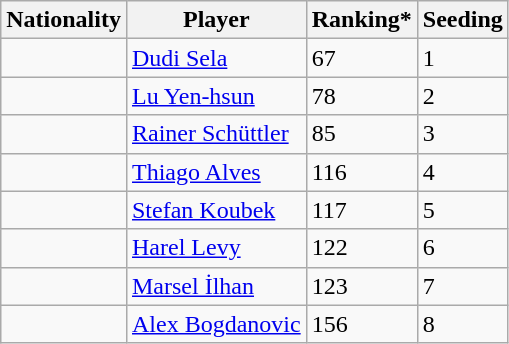<table class="wikitable" border="1">
<tr>
<th>Nationality</th>
<th>Player</th>
<th>Ranking*</th>
<th>Seeding</th>
</tr>
<tr>
<td></td>
<td><a href='#'>Dudi Sela</a></td>
<td>67</td>
<td>1</td>
</tr>
<tr>
<td></td>
<td><a href='#'>Lu Yen-hsun</a></td>
<td>78</td>
<td>2</td>
</tr>
<tr>
<td></td>
<td><a href='#'>Rainer Schüttler</a></td>
<td>85</td>
<td>3</td>
</tr>
<tr>
<td></td>
<td><a href='#'>Thiago Alves</a></td>
<td>116</td>
<td>4</td>
</tr>
<tr>
<td></td>
<td><a href='#'>Stefan Koubek</a></td>
<td>117</td>
<td>5</td>
</tr>
<tr>
<td></td>
<td><a href='#'>Harel Levy</a></td>
<td>122</td>
<td>6</td>
</tr>
<tr>
<td></td>
<td><a href='#'>Marsel İlhan</a></td>
<td>123</td>
<td>7</td>
</tr>
<tr>
<td></td>
<td><a href='#'>Alex Bogdanovic</a></td>
<td>156</td>
<td>8</td>
</tr>
</table>
